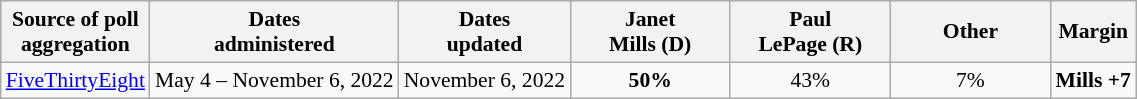<table class="wikitable sortable" style="text-align:center;font-size:90%;line-height:17px">
<tr>
<th>Source of poll<br>aggregation</th>
<th>Dates<br>administered</th>
<th>Dates<br>updated</th>
<th style="width:100px;">Janet<br>Mills (D)</th>
<th style="width:100px;">Paul<br>LePage (R)</th>
<th style="width:100px;">Other<br></th>
<th>Margin</th>
</tr>
<tr>
<td><a href='#'>FiveThirtyEight</a></td>
<td>May 4 – November 6, 2022</td>
<td>November 6, 2022</td>
<td><strong>50%</strong></td>
<td>43%</td>
<td>7%</td>
<td><strong>Mills +7</strong></td>
</tr>
</table>
